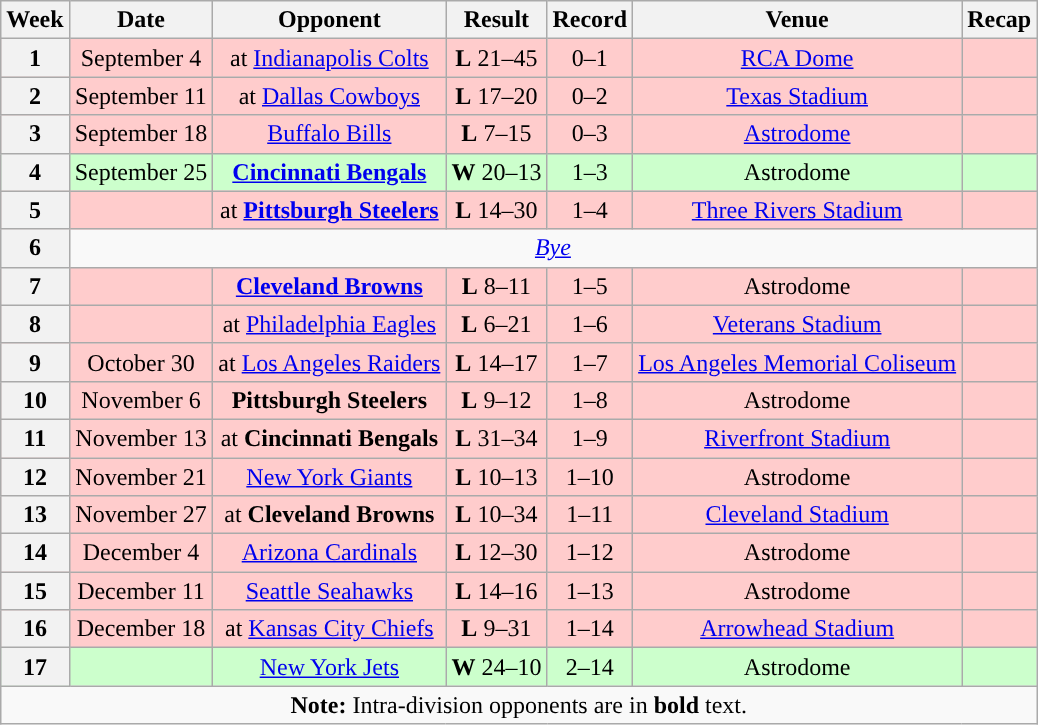<table class="wikitable" style="text-align:center">
<tr>
<th>Week</th>
<th>Date</th>
<th>Opponent</th>
<th>Result</th>
<th>Record</th>
<th>Venue</th>
<th>Recap</th>
</tr>
<tr style="background:#fcc">
<th>1</th>
<td>September 4</td>
<td>at <a href='#'>Indianapolis Colts</a></td>
<td><strong>L</strong> 21–45</td>
<td>0–1</td>
<td><a href='#'>RCA Dome</a></td>
<td></td>
</tr>
<tr style="background:#fcc">
<th>2</th>
<td>September 11</td>
<td>at <a href='#'>Dallas Cowboys</a></td>
<td><strong>L</strong> 17–20</td>
<td>0–2</td>
<td><a href='#'>Texas Stadium</a></td>
<td></td>
</tr>
<tr style="background:#fcc">
<th>3</th>
<td>September 18</td>
<td><a href='#'>Buffalo Bills</a></td>
<td><strong>L</strong> 7–15</td>
<td>0–3</td>
<td><a href='#'>Astrodome</a></td>
<td></td>
</tr>
<tr style="background:#cfc">
<th>4</th>
<td>September 25</td>
<td><strong><a href='#'>Cincinnati Bengals</a></strong></td>
<td><strong>W</strong> 20–13</td>
<td>1–3</td>
<td>Astrodome</td>
<td></td>
</tr>
<tr style="background:#fcc">
<th>5</th>
<td></td>
<td>at <strong><a href='#'>Pittsburgh Steelers</a></strong></td>
<td><strong>L</strong> 14–30</td>
<td>1–4</td>
<td><a href='#'>Three Rivers Stadium</a></td>
<td></td>
</tr>
<tr>
<th>6</th>
<td colspan=6><em><a href='#'>Bye</a></em></td>
</tr>
<tr style="background:#fcc">
<th>7</th>
<td></td>
<td><strong><a href='#'>Cleveland Browns</a></strong></td>
<td><strong>L</strong>  8–11</td>
<td>1–5</td>
<td>Astrodome</td>
<td></td>
</tr>
<tr style="background:#fcc">
<th>8</th>
<td></td>
<td>at <a href='#'>Philadelphia Eagles</a></td>
<td><strong>L</strong> 6–21</td>
<td>1–6</td>
<td><a href='#'>Veterans Stadium</a></td>
<td></td>
</tr>
<tr style="background:#fcc">
<th>9</th>
<td>October 30</td>
<td>at <a href='#'>Los Angeles Raiders</a></td>
<td><strong>L</strong> 14–17</td>
<td>1–7</td>
<td><a href='#'>Los Angeles Memorial Coliseum</a></td>
<td></td>
</tr>
<tr style="background:#fcc">
<th>10</th>
<td>November 6</td>
<td><strong>Pittsburgh Steelers</strong></td>
<td><strong>L</strong> 9–12 </td>
<td>1–8</td>
<td>Astrodome</td>
<td></td>
</tr>
<tr style="background:#fcc">
<th>11</th>
<td>November 13</td>
<td>at <strong>Cincinnati Bengals</strong></td>
<td><strong>L</strong> 31–34</td>
<td>1–9</td>
<td><a href='#'>Riverfront Stadium</a></td>
<td></td>
</tr>
<tr style="background:#fcc">
<th>12</th>
<td>November 21</td>
<td><a href='#'>New York Giants</a></td>
<td><strong>L</strong> 10–13</td>
<td>1–10</td>
<td>Astrodome</td>
<td></td>
</tr>
<tr style="background:#fcc">
<th>13</th>
<td>November 27</td>
<td>at <strong>Cleveland Browns</strong></td>
<td><strong>L</strong> 10–34</td>
<td>1–11</td>
<td><a href='#'>Cleveland Stadium</a></td>
<td></td>
</tr>
<tr style="background:#fcc">
<th>14</th>
<td>December 4</td>
<td><a href='#'>Arizona Cardinals</a></td>
<td><strong>L</strong> 12–30</td>
<td>1–12</td>
<td>Astrodome</td>
<td></td>
</tr>
<tr style="background:#fcc">
<th>15</th>
<td>December 11</td>
<td><a href='#'>Seattle Seahawks</a></td>
<td><strong>L</strong> 14–16</td>
<td>1–13</td>
<td>Astrodome</td>
<td></td>
</tr>
<tr style="background:#fcc">
<th>16</th>
<td>December 18</td>
<td>at <a href='#'>Kansas City Chiefs</a></td>
<td><strong>L</strong> 9–31</td>
<td>1–14</td>
<td><a href='#'>Arrowhead Stadium</a></td>
<td></td>
</tr>
<tr style="background:#cfc">
<th>17</th>
<td></td>
<td><a href='#'>New York Jets</a></td>
<td><strong>W</strong> 24–10</td>
<td>2–14</td>
<td>Astrodome</td>
<td></td>
</tr>
<tr>
<td colspan="8"><strong>Note:</strong> Intra-division opponents are in <strong>bold</strong> text.</td>
</tr>
</table>
